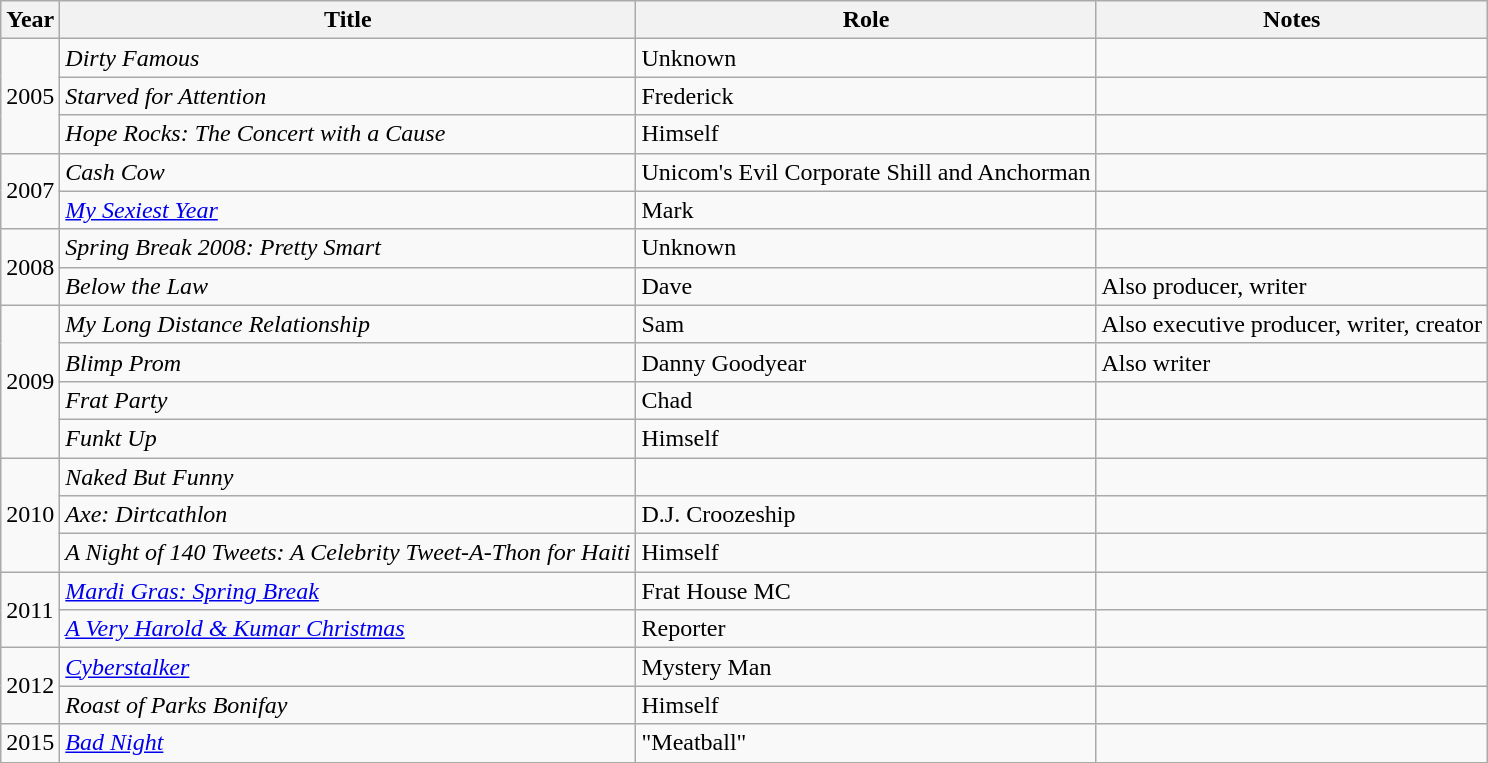<table class="wikitable sortable">
<tr>
<th>Year</th>
<th>Title</th>
<th>Role</th>
<th>Notes</th>
</tr>
<tr>
<td rowspan="3">2005</td>
<td><em>Dirty Famous</em></td>
<td>Unknown</td>
<td></td>
</tr>
<tr>
<td><em>Starved for Attention</em></td>
<td>Frederick</td>
<td></td>
</tr>
<tr>
<td><em>Hope Rocks: The Concert with a Cause</em></td>
<td>Himself</td>
<td></td>
</tr>
<tr>
<td rowspan="2">2007</td>
<td><em>Cash Cow</em></td>
<td>Unicom's Evil Corporate Shill and Anchorman</td>
<td></td>
</tr>
<tr>
<td><em><a href='#'>My Sexiest Year</a></em></td>
<td>Mark</td>
<td></td>
</tr>
<tr>
<td rowspan="2">2008</td>
<td><em>Spring Break 2008: Pretty Smart</em></td>
<td>Unknown</td>
<td></td>
</tr>
<tr>
<td><em>Below the Law</em></td>
<td>Dave</td>
<td>Also producer, writer</td>
</tr>
<tr>
<td rowspan="4">2009</td>
<td><em>My Long Distance Relationship</em></td>
<td>Sam</td>
<td>Also executive producer, writer, creator</td>
</tr>
<tr>
<td><em>Blimp Prom</em></td>
<td>Danny Goodyear</td>
<td>Also writer</td>
</tr>
<tr>
<td><em>Frat Party</em></td>
<td>Chad</td>
<td></td>
</tr>
<tr>
<td><em>Funkt Up</em></td>
<td>Himself</td>
<td></td>
</tr>
<tr>
<td rowspan="3">2010</td>
<td><em>Naked But Funny</em></td>
<td></td>
<td></td>
</tr>
<tr>
<td><em>Axe: Dirtcathlon</em></td>
<td>D.J. Croozeship</td>
<td></td>
</tr>
<tr>
<td><em>A Night of 140 Tweets: A Celebrity Tweet-A-Thon for Haiti</em></td>
<td>Himself</td>
<td></td>
</tr>
<tr>
<td rowspan="2">2011</td>
<td><em><a href='#'>Mardi Gras: Spring Break</a></em></td>
<td>Frat House MC</td>
<td></td>
</tr>
<tr>
<td><em><a href='#'>A Very Harold & Kumar Christmas</a></em></td>
<td>Reporter</td>
<td></td>
</tr>
<tr>
<td rowspan="2">2012</td>
<td><em><a href='#'>Cyberstalker</a></em></td>
<td>Mystery Man</td>
<td></td>
</tr>
<tr>
<td><em>Roast of Parks Bonifay</em></td>
<td>Himself</td>
<td></td>
</tr>
<tr>
<td>2015</td>
<td><em><a href='#'>Bad Night</a></em></td>
<td>"Meatball"</td>
</tr>
</table>
